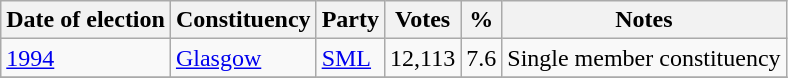<table class="wikitable">
<tr>
<th>Date of election</th>
<th>Constituency</th>
<th>Party</th>
<th>Votes</th>
<th>%</th>
<th>Notes</th>
</tr>
<tr>
<td><a href='#'>1994</a></td>
<td><a href='#'>Glasgow</a></td>
<td><a href='#'>SML</a></td>
<td>12,113</td>
<td>7.6</td>
<td>Single member constituency</td>
</tr>
<tr>
</tr>
</table>
